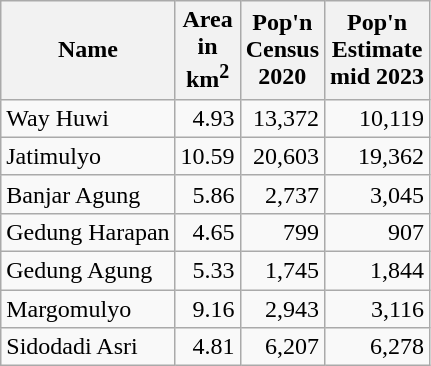<table class="sortable wikitable">
<tr>
<th>Name</th>
<th>Area <br> in<br>km<sup>2</sup></th>
<th>Pop'n<br>Census<br>2020</th>
<th>Pop'n<br>Estimate<br>mid 2023</th>
</tr>
<tr>
<td>Way Huwi</td>
<td align="right">4.93</td>
<td align="right">13,372</td>
<td align="right">10,119</td>
</tr>
<tr>
<td>Jatimulyo</td>
<td align="right">10.59</td>
<td align="right">20,603</td>
<td align="right">19,362</td>
</tr>
<tr>
<td>Banjar Agung</td>
<td align="right">5.86</td>
<td align="right">2,737</td>
<td align="right">3,045</td>
</tr>
<tr>
<td>Gedung Harapan</td>
<td align="right">4.65</td>
<td align="right">799</td>
<td align="right">907</td>
</tr>
<tr>
<td>Gedung Agung</td>
<td align="right">5.33</td>
<td align="right">1,745</td>
<td align="right">1,844</td>
</tr>
<tr>
<td>Margomulyo</td>
<td align="right">9.16</td>
<td align="right">2,943</td>
<td align="right">3,116</td>
</tr>
<tr>
<td>Sidodadi Asri</td>
<td align="right">4.81</td>
<td align="right">6,207</td>
<td align="right">6,278</td>
</tr>
</table>
